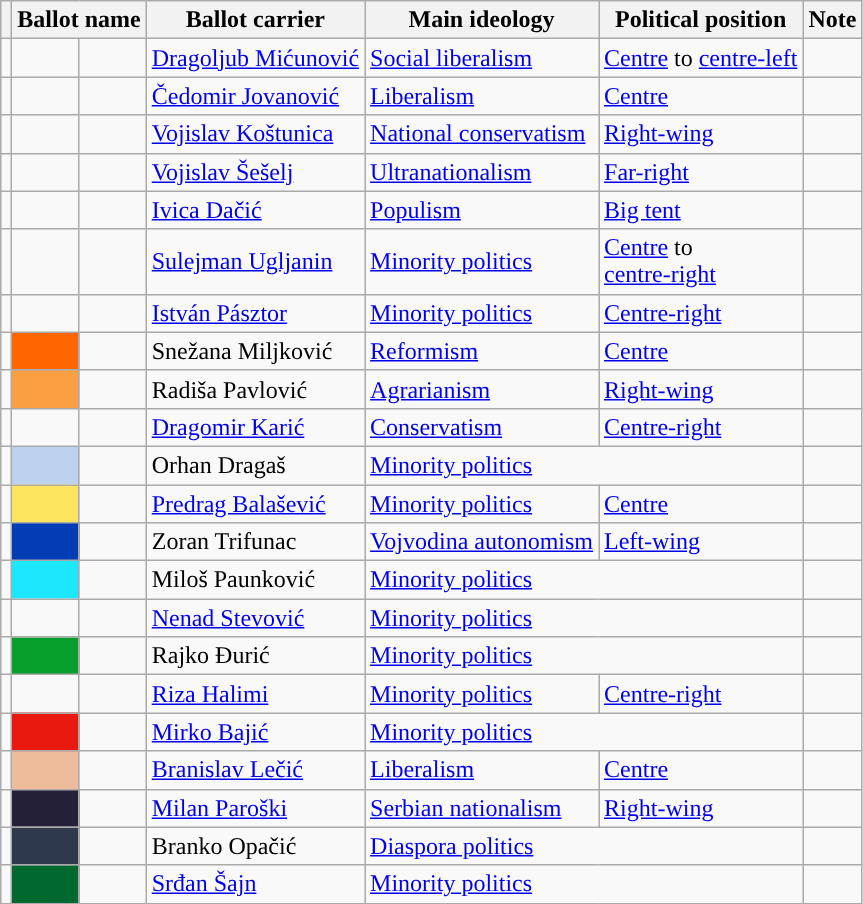<table class="wikitable">
<tr>
<th></th>
<th colspan="2">Ballot name</th>
<th>Ballot carrier</th>
<th>Main ideology</th>
<th>Political position</th>
<th>Note </th>
</tr>
<tr>
<td></td>
<td style="background:"></td>
<td></td>
<td><a href='#'>Dragoljub Mićunović</a></td>
<td><a href='#'>Social liberalism</a></td>
<td><a href='#'>Centre</a> to <a href='#'>centre-left</a></td>
<td></td>
</tr>
<tr>
<td></td>
<td style="background:"></td>
<td></td>
<td><a href='#'>Čedomir Jovanović</a></td>
<td><a href='#'>Liberalism</a></td>
<td><a href='#'>Centre</a></td>
<td></td>
</tr>
<tr>
<td></td>
<td style="background:"></td>
<td></td>
<td><a href='#'>Vojislav Koštunica</a></td>
<td><a href='#'>National conservatism</a></td>
<td><a href='#'>Right-wing</a></td>
<td></td>
</tr>
<tr>
<td></td>
<td style="background:"></td>
<td></td>
<td><a href='#'>Vojislav Šešelj</a></td>
<td><a href='#'>Ultranationalism</a></td>
<td><a href='#'>Far-right</a></td>
<td></td>
</tr>
<tr>
<td></td>
<td style="background:"></td>
<td></td>
<td><a href='#'>Ivica Dačić</a></td>
<td><a href='#'>Populism</a></td>
<td><a href='#'>Big tent</a></td>
<td></td>
</tr>
<tr>
<td></td>
<td style="background:"></td>
<td></td>
<td><a href='#'>Sulejman Ugljanin</a></td>
<td><a href='#'>Minority politics</a></td>
<td><a href='#'>Centre</a> to<br><a href='#'>centre-right</a></td>
<td></td>
</tr>
<tr>
<td></td>
<td style="background:"></td>
<td></td>
<td><a href='#'>István Pásztor</a></td>
<td><a href='#'>Minority politics</a></td>
<td><a href='#'>Centre-right</a></td>
<td></td>
</tr>
<tr>
<td></td>
<td style="background:#FF6600"></td>
<td></td>
<td>Snežana Miljković</td>
<td><a href='#'>Reformism</a></td>
<td><a href='#'>Centre</a></td>
<td></td>
</tr>
<tr>
<td></td>
<td style="background:#FA9F42"></td>
<td></td>
<td>Radiša Pavlović</td>
<td><a href='#'>Agrarianism</a></td>
<td><a href='#'>Right-wing</a></td>
<td></td>
</tr>
<tr>
<td></td>
<td style="background:"></td>
<td></td>
<td><a href='#'>Dragomir Karić</a></td>
<td><a href='#'>Conservatism</a></td>
<td><a href='#'>Centre-right</a></td>
<td></td>
</tr>
<tr>
<td></td>
<td style="background:#BCD2EE"></td>
<td></td>
<td>Orhan Dragaš</td>
<td colspan="2"><a href='#'>Minority politics</a></td>
<td></td>
</tr>
<tr>
<td></td>
<td style="background:#FFE45E"></td>
<td></td>
<td><a href='#'>Predrag Balašević</a></td>
<td><a href='#'>Minority politics</a></td>
<td><a href='#'>Centre</a></td>
<td></td>
</tr>
<tr>
<td></td>
<td style="background:#023DB5"></td>
<td></td>
<td>Zoran Trifunac</td>
<td><a href='#'>Vojvodina autonomism</a></td>
<td><a href='#'>Left-wing</a></td>
<td></td>
</tr>
<tr>
<td></td>
<td style="background:#1BE7FF"></td>
<td></td>
<td>Miloš Paunković</td>
<td colspan="2"><a href='#'>Minority politics</a></td>
<td></td>
</tr>
<tr>
<td></td>
<td style="background:"></td>
<td></td>
<td><a href='#'>Nenad Stevović</a></td>
<td colspan="2"><a href='#'>Minority politics</a></td>
<td></td>
</tr>
<tr>
<td></td>
<td style="background:#069E2D"></td>
<td></td>
<td>Rajko Đurić</td>
<td colspan="2"><a href='#'>Minority politics</a></td>
<td></td>
</tr>
<tr>
<td></td>
<td style="background:"></td>
<td></td>
<td><a href='#'>Riza Halimi</a></td>
<td><a href='#'>Minority politics</a></td>
<td><a href='#'>Centre-right</a></td>
<td></td>
</tr>
<tr>
<td></td>
<td style="background:#E9190F"></td>
<td></td>
<td><a href='#'>Mirko Bajić</a></td>
<td colspan="2"><a href='#'>Minority politics</a></td>
<td></td>
</tr>
<tr>
<td></td>
<td style="background:#EFBC9B"></td>
<td></td>
<td><a href='#'>Branislav Lečić</a></td>
<td><a href='#'>Liberalism</a></td>
<td><a href='#'>Centre</a></td>
<td></td>
</tr>
<tr>
<td></td>
<td style="background:#242038"></td>
<td></td>
<td><a href='#'>Milan Paroški</a></td>
<td><a href='#'>Serbian nationalism</a></td>
<td><a href='#'>Right-wing</a></td>
<td></td>
</tr>
<tr>
<td></td>
<td style="background:#2F394D"></td>
<td></td>
<td>Branko Opačić</td>
<td colspan="2"><a href='#'>Diaspora politics</a></td>
<td></td>
</tr>
<tr>
<td></td>
<td style="background:#016830"></td>
<td></td>
<td><a href='#'>Srđan Šajn</a></td>
<td colspan="2"><a href='#'>Minority politics</a></td>
<td></td>
</tr>
</table>
